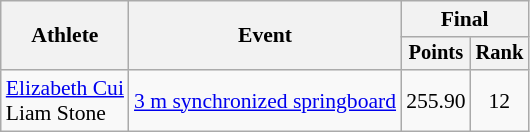<table class="wikitable" style="font-size:90%;">
<tr>
<th rowspan=2>Athlete</th>
<th rowspan=2>Event</th>
<th colspan=2>Final</th>
</tr>
<tr style="font-size:95%">
<th>Points</th>
<th>Rank</th>
</tr>
<tr align=center>
<td align=left><a href='#'>Elizabeth Cui</a><br>Liam Stone</td>
<td align=left><a href='#'>3 m synchronized springboard</a></td>
<td>255.90</td>
<td>12</td>
</tr>
</table>
